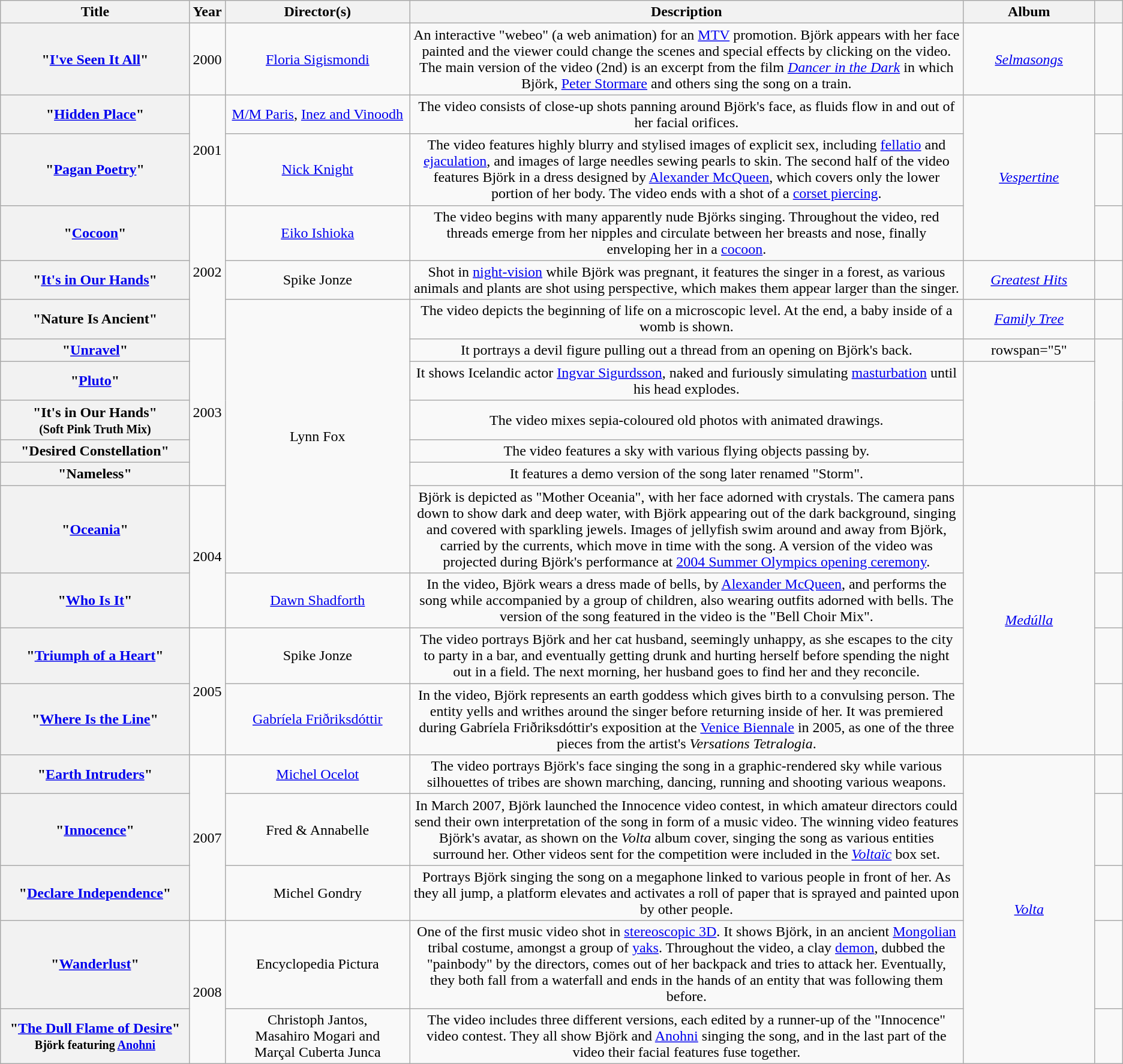<table class="wikitable sortable plainrowheaders" style="text-align:center;">
<tr>
<th scope="col" style="width:15em;">Title</th>
<th scope="col" style="width:2em;">Year</th>
<th scope="col" style="width:15em;">Director(s)</th>
<th scope="col" style="width:50em;" class="unsortable">Description</th>
<th scope="col" style="width:10em;">Album</th>
<th scope="col" style="width:2em;" class="unsortable"></th>
</tr>
<tr>
<th scope="row">"<a href='#'>I've Seen It All</a>"</th>
<td>2000</td>
<td><a href='#'>Floria Sigismondi</a></td>
<td>An interactive "webeo" (a web animation) for an <a href='#'>MTV</a> promotion. Björk appears with her face painted and the viewer could change the scenes and special effects by clicking on the video. The main version of the video (2nd) is an excerpt from the film <em><a href='#'>Dancer in the Dark</a></em> in which Björk, <a href='#'>Peter Stormare</a> and others sing the song on a train.</td>
<td><em><a href='#'>Selmasongs</a></em></td>
<td style="text-align:center;"></td>
</tr>
<tr>
<th scope="row">"<a href='#'>Hidden Place</a>"</th>
<td rowspan="2">2001</td>
<td><a href='#'>M/M Paris</a>, <a href='#'>Inez and Vinoodh</a></td>
<td>The video consists of close-up shots panning around Björk's face, as fluids flow in and out of her facial orifices.</td>
<td rowspan="3"><em><a href='#'>Vespertine</a></em></td>
<td style="text-align:center;"></td>
</tr>
<tr>
<th scope="row">"<a href='#'>Pagan Poetry</a>"</th>
<td><a href='#'>Nick Knight</a></td>
<td>The video features highly blurry and stylised images of explicit sex, including <a href='#'>fellatio</a> and <a href='#'>ejaculation</a>, and images of large needles sewing pearls to skin. The second half of the video features Björk in a dress designed by <a href='#'>Alexander McQueen</a>, which covers only the lower portion of her body. The video ends with a shot of a <a href='#'>corset piercing</a>.</td>
<td style="text-align:center;"><br><br><br></td>
</tr>
<tr>
<th scope="row">"<a href='#'>Cocoon</a>"</th>
<td rowspan="3">2002</td>
<td><a href='#'>Eiko Ishioka</a></td>
<td>The video begins with many apparently nude Björks singing. Throughout the video, red threads emerge from her nipples and circulate between her breasts and nose, finally enveloping her in a <a href='#'>cocoon</a>.</td>
<td style="text-align:center;"><br></td>
</tr>
<tr>
<th scope="row">"<a href='#'>It's in Our Hands</a>"</th>
<td>Spike Jonze</td>
<td>Shot in <a href='#'>night-vision</a> while Björk was pregnant, it features the singer in a forest, as various animals and plants are shot using perspective, which makes them appear larger than the singer.</td>
<td><em><a href='#'>Greatest Hits</a></em></td>
<td style="text-align:center;"></td>
</tr>
<tr>
<th scope="row">"Nature Is Ancient"</th>
<td rowspan="7">Lynn Fox</td>
<td>The video depicts the beginning of life on a microscopic level. At the end, a baby inside of a womb is shown.</td>
<td><em><a href='#'>Family Tree</a></em></td>
<td style="text-align:center;"></td>
</tr>
<tr>
<th scope="row">"<a href='#'>Unravel</a>"</th>
<td rowspan="5">2003</td>
<td>It portrays a devil figure pulling out a thread from an opening on Björk's back.</td>
<td>rowspan="5" </td>
<td style="text-align:center;" rowspan=5><br><br></td>
</tr>
<tr>
<th scope="row">"<a href='#'>Pluto</a>"</th>
<td>It shows Icelandic actor <a href='#'>Ingvar Sigurdsson</a>, naked and furiously simulating <a href='#'>masturbation</a> until his head explodes.</td>
</tr>
<tr>
<th scope="row">"It's in Our Hands"<br><small> (Soft Pink Truth Mix)</small></th>
<td>The video mixes sepia-coloured old photos with animated drawings.</td>
</tr>
<tr>
<th scope="row">"Desired Constellation"</th>
<td>The video features a sky with various flying objects passing by.</td>
</tr>
<tr>
<th scope="row">"Nameless"</th>
<td>It features a demo version of the song later renamed "Storm".</td>
</tr>
<tr>
<th scope="row">"<a href='#'>Oceania</a>"</th>
<td rowspan="2">2004</td>
<td>Björk is depicted as "Mother Oceania", with her face adorned with crystals. The camera pans down to show dark and deep water, with Björk appearing out of the dark background, singing and covered with sparkling jewels. Images of jellyfish swim around and away from Björk, carried by the currents, which move in time with the song. A version of the video was projected during Björk's performance at <a href='#'>2004 Summer Olympics opening ceremony</a>.</td>
<td rowspan="4"><em><a href='#'>Medúlla</a></em></td>
<td style="text-align:center;"></td>
</tr>
<tr>
<th scope="row">"<a href='#'>Who Is It</a>"</th>
<td><a href='#'>Dawn Shadforth</a></td>
<td>In the video, Björk wears a dress made of bells, by <a href='#'>Alexander McQueen</a>, and performs the song while accompanied by a group of children, also wearing outfits adorned with bells. The version of the song featured in the video is the "Bell Choir Mix".</td>
<td style="text-align:center;"><br></td>
</tr>
<tr>
<th scope="row">"<a href='#'>Triumph of a Heart</a>"</th>
<td rowspan="2">2005</td>
<td>Spike Jonze</td>
<td>The video portrays Björk and her cat husband, seemingly unhappy, as she escapes to the city to party in a bar, and eventually getting drunk and hurting herself before spending the night out in a field. The next morning, her husband goes to find her and they reconcile.</td>
<td style="text-align:center;"><br></td>
</tr>
<tr>
<th scope="row">"<a href='#'>Where Is the Line</a>"</th>
<td><a href='#'>Gabríela Friðriksdóttir</a></td>
<td>In the video, Björk represents an earth goddess which gives birth to a convulsing person. The entity yells and writhes around the singer before returning inside of her. It was premiered during Gabríela Friðriksdóttir's exposition at the <a href='#'>Venice Biennale</a> in 2005, as one of the three pieces from the artist's <em>Versations Tetralogia</em>.</td>
<td style="text-align:center;"><br></td>
</tr>
<tr>
<th scope="row">"<a href='#'>Earth Intruders</a>"</th>
<td rowspan="3">2007</td>
<td><a href='#'>Michel Ocelot</a></td>
<td>The video portrays Björk's face singing the song in a graphic-rendered sky while various silhouettes of tribes are shown marching, dancing, running and shooting various weapons.</td>
<td rowspan="5"><em><a href='#'>Volta</a></em></td>
<td style="text-align:center;"><br></td>
</tr>
<tr>
<th scope="row">"<a href='#'>Innocence</a>"</th>
<td>Fred & Annabelle</td>
<td>In March 2007, Björk launched the Innocence video contest, in which amateur directors could send their own interpretation of the song in form of a music video. The winning video features Björk's avatar, as shown on the <em>Volta</em> album cover, singing the song as various entities surround her. Other videos sent for the competition were included in the <em><a href='#'>Voltaïc</a></em> box set.</td>
<td style="text-align:center;"><br></td>
</tr>
<tr>
<th scope="row">"<a href='#'>Declare Independence</a>"</th>
<td>Michel Gondry</td>
<td>Portrays Björk singing the song on a megaphone linked to various people in front of her. As they all jump, a platform elevates and activates a roll of paper that is sprayed and painted upon by other people.</td>
<td style="text-align:center;"><br><br></td>
</tr>
<tr>
<th scope="row">"<a href='#'>Wanderlust</a>"</th>
<td rowspan="2">2008</td>
<td>Encyclopedia Pictura</td>
<td>One of the first music video shot in <a href='#'>stereoscopic 3D</a>. It shows Björk, in an ancient <a href='#'>Mongolian</a> tribal costume, amongst a group of <a href='#'>yaks</a>. Throughout the video, a clay <a href='#'>demon</a>, dubbed the "painbody" by the directors, comes out of her backpack and tries to attack her. Eventually, they both fall from a waterfall and ends in the hands of an entity that was following them before.</td>
<td style="text-align:center;"><br><br><br></td>
</tr>
<tr>
<th scope="row">"<a href='#'>The Dull Flame of Desire</a>"<br><small>Björk featuring <a href='#'>Anohni</a></small></th>
<td>Christoph Jantos, <br>Masahiro Mogari and<br>Marçal Cuberta Junca</td>
<td>The video includes three different versions, each edited by a runner-up of the "Innocence" video contest. They all show Björk and <a href='#'>Anohni</a> singing the song, and in the last part of the video their facial features fuse together.</td>
<td style="text-align:center;"></td>
</tr>
</table>
